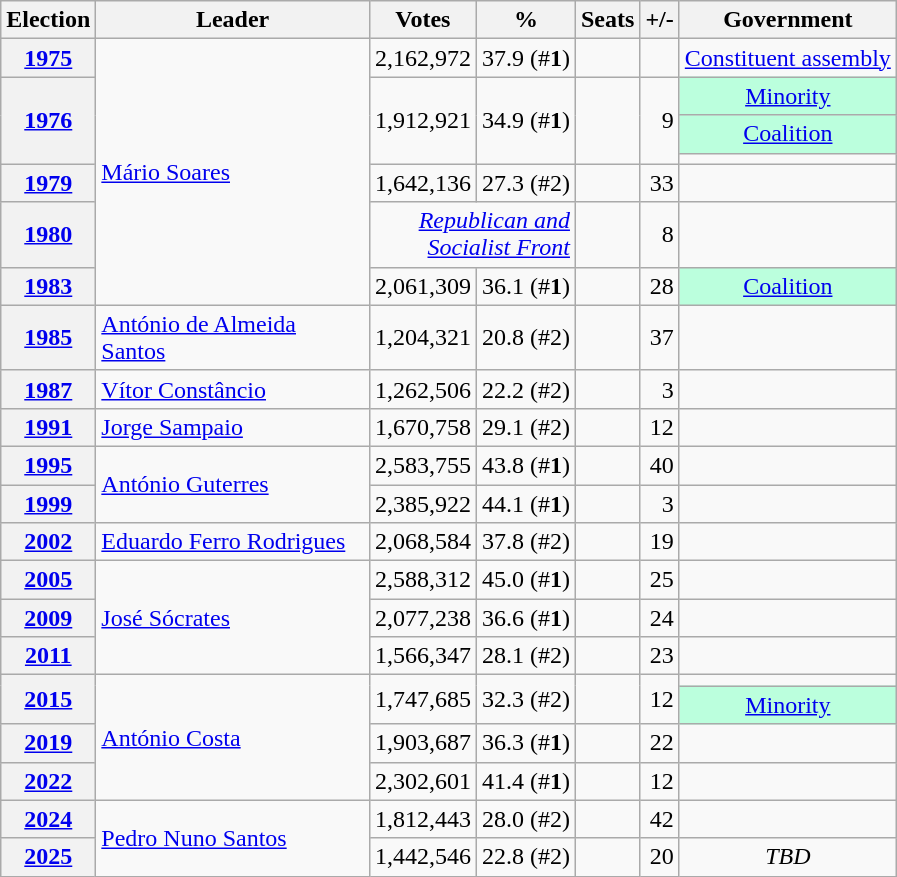<table class="wikitable" style="text-align:right;">
<tr>
<th>Election</th>
<th width="175px">Leader</th>
<th>Votes</th>
<th>%</th>
<th>Seats</th>
<th>+/-</th>
<th>Government</th>
</tr>
<tr>
<th><a href='#'>1975</a></th>
<td rowspan="7" align=left><a href='#'>Mário Soares</a></td>
<td>2,162,972</td>
<td>37.9 (#<strong>1</strong>)</td>
<td></td>
<td></td>
<td align=center><a href='#'>Constituent assembly</a></td>
</tr>
<tr>
<th rowspan="3"><a href='#'>1976</a></th>
<td rowspan="3">1,912,921</td>
<td rowspan="3">34.9 (#<strong>1</strong>)</td>
<td rowspan="3"></td>
<td rowspan="3">9</td>
<td style="background-color:#bbffdd" align="center"><a href='#'>Minority</a></td>
</tr>
<tr>
<td style="background-color:#bbffdd" align="center"><a href='#'>Coalition</a></td>
</tr>
<tr>
<td></td>
</tr>
<tr>
<th><a href='#'>1979</a></th>
<td>1,642,136</td>
<td>27.3 (#2)</td>
<td></td>
<td>33</td>
<td></td>
</tr>
<tr>
<th><a href='#'>1980</a></th>
<td colspan="2"><em><a href='#'>Republican and<br>Socialist Front</a></em></td>
<td></td>
<td>8</td>
<td></td>
</tr>
<tr>
<th><a href='#'>1983</a></th>
<td>2,061,309</td>
<td>36.1 (#<strong>1</strong>)</td>
<td></td>
<td>28</td>
<td style="background-color:#bbffdd" align="center"><a href='#'>Coalition</a></td>
</tr>
<tr>
<th><a href='#'>1985</a></th>
<td align=left><a href='#'>António de Almeida Santos</a></td>
<td>1,204,321</td>
<td>20.8 (#2)</td>
<td></td>
<td>37</td>
<td></td>
</tr>
<tr>
<th><a href='#'>1987</a></th>
<td align=left><a href='#'>Vítor Constâncio</a></td>
<td>1,262,506</td>
<td>22.2 (#2)</td>
<td></td>
<td>3</td>
<td></td>
</tr>
<tr>
<th><a href='#'>1991</a></th>
<td align=left><a href='#'>Jorge Sampaio</a></td>
<td>1,670,758</td>
<td>29.1 (#2)</td>
<td></td>
<td>12</td>
<td></td>
</tr>
<tr>
<th><a href='#'>1995</a></th>
<td rowspan="2" align=left><a href='#'>António Guterres</a></td>
<td>2,583,755</td>
<td>43.8 (#<strong>1</strong>)</td>
<td></td>
<td>40</td>
<td></td>
</tr>
<tr>
<th><a href='#'>1999</a></th>
<td>2,385,922</td>
<td>44.1 (#<strong>1</strong>)</td>
<td></td>
<td>3</td>
<td></td>
</tr>
<tr>
<th><a href='#'>2002</a></th>
<td align=left><a href='#'>Eduardo Ferro Rodrigues</a></td>
<td>2,068,584</td>
<td>37.8 (#2)</td>
<td></td>
<td>19</td>
<td></td>
</tr>
<tr>
<th><a href='#'>2005</a></th>
<td rowspan="3" align=left><a href='#'>José Sócrates</a></td>
<td>2,588,312</td>
<td>45.0 (#<strong>1</strong>)</td>
<td></td>
<td>25</td>
<td></td>
</tr>
<tr>
<th><a href='#'>2009</a></th>
<td>2,077,238</td>
<td>36.6 (#<strong>1</strong>)</td>
<td></td>
<td>24</td>
<td></td>
</tr>
<tr>
<th><a href='#'>2011</a></th>
<td>1,566,347</td>
<td>28.1 (#2)</td>
<td></td>
<td>23</td>
<td></td>
</tr>
<tr>
<th rowspan="2"><a href='#'>2015</a></th>
<td rowspan="4" align=left><a href='#'>António Costa</a></td>
<td rowspan="2">1,747,685</td>
<td rowspan="2">32.3 (#2)</td>
<td rowspan="2"></td>
<td rowspan="2">12</td>
<td></td>
</tr>
<tr>
<td style="background-color:#bbffdd" align="center"><a href='#'>Minority</a></td>
</tr>
<tr>
<th><a href='#'>2019</a></th>
<td>1,903,687</td>
<td>36.3 (#<strong>1</strong>)</td>
<td></td>
<td>22</td>
<td></td>
</tr>
<tr>
<th><a href='#'>2022</a></th>
<td>2,302,601</td>
<td>41.4 (#<strong>1</strong>)</td>
<td></td>
<td>12</td>
<td></td>
</tr>
<tr>
<th><a href='#'>2024</a></th>
<td rowspan="2" align=left><a href='#'>Pedro Nuno Santos</a></td>
<td>1,812,443</td>
<td>28.0 (#2)</td>
<td></td>
<td>42</td>
<td></td>
</tr>
<tr>
<th><a href='#'>2025</a></th>
<td>1,442,546</td>
<td>22.8 (#2)</td>
<td></td>
<td>20</td>
<td align="center"><em>TBD</em></td>
</tr>
</table>
